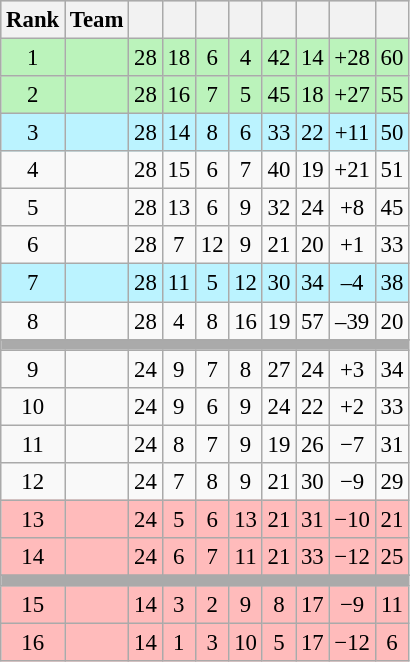<table class="wikitable" style="font-size: 95%;">
<tr bgcolor="#CCCCCC" align="center">
<th scope="col">Rank</th>
<th scope="col">Team</th>
<th scope="col"></th>
<th scope="col"></th>
<th scope="col"></th>
<th scope="col"></th>
<th scope="col"></th>
<th scope="col"></th>
<th scope="col"></th>
<th scope="col"></th>
</tr>
<tr bgcolor="#BBF3BB">
<td align=center>1</td>
<td></td>
<td align=center>28</td>
<td align=center>18</td>
<td align=center>6</td>
<td align=center>4</td>
<td align=center>42</td>
<td align=center>14</td>
<td align=center>+28</td>
<td align=center>60</td>
</tr>
<tr bgcolor="#BBF3BB">
<td align=center>2</td>
<td></td>
<td align=center>28</td>
<td align=center>16</td>
<td align=center>7</td>
<td align=center>5</td>
<td align=center>45</td>
<td align=center>18</td>
<td align=center>+27</td>
<td align=center>55</td>
</tr>
<tr bgcolor="#BBF3FF">
<td align=center>3</td>
<td></td>
<td align=center>28</td>
<td align=center>14</td>
<td align=center>8</td>
<td align=center>6</td>
<td align=center>33</td>
<td align=center>22</td>
<td align=center>+11</td>
<td align=center>50</td>
</tr>
<tr>
<td align=center>4</td>
<td></td>
<td align=center>28</td>
<td align=center>15</td>
<td align=center>6</td>
<td align=center>7</td>
<td align=center>40</td>
<td align=center>19</td>
<td align=center>+21</td>
<td align=center>51</td>
</tr>
<tr>
<td align=center>5</td>
<td></td>
<td align=center>28</td>
<td align=center>13</td>
<td align=center>6</td>
<td align=center>9</td>
<td align=center>32</td>
<td align=center>24</td>
<td align=center>+8</td>
<td align=center>45</td>
</tr>
<tr>
<td align=center>6</td>
<td></td>
<td align=center>28</td>
<td align=center>7</td>
<td align=center>12</td>
<td align=center>9</td>
<td align=center>21</td>
<td align=center>20</td>
<td align=center>+1</td>
<td align=center>33</td>
</tr>
<tr bgcolor="#BBF3FF">
<td align=center>7</td>
<td></td>
<td align=center>28</td>
<td align=center>11</td>
<td align=center>5</td>
<td align=center>12</td>
<td align=center>30</td>
<td align=center>34</td>
<td align=center>–4</td>
<td align=center>38</td>
</tr>
<tr>
<td align=center>8</td>
<td></td>
<td align=center>28</td>
<td align=center>4</td>
<td align=center>8</td>
<td align=center>16</td>
<td align=center>19</td>
<td align=center>57</td>
<td align=center>–39</td>
<td align=center>20</td>
</tr>
<tr>
</tr>
<tr style="background-color:#AAAAAA; line-height:3pt;">
<td colspan=10></td>
</tr>
<tr>
<td align=center>9</td>
<td></td>
<td align=center>24</td>
<td align=center>9</td>
<td align=center>7</td>
<td align=center>8</td>
<td align=center>27</td>
<td align=center>24</td>
<td align=center>+3</td>
<td align=center>34</td>
</tr>
<tr>
<td align=center>10</td>
<td></td>
<td align=center>24</td>
<td align=center>9</td>
<td align=center>6</td>
<td align=center>9</td>
<td align=center>24</td>
<td align=center>22</td>
<td align=center>+2</td>
<td align=center>33</td>
</tr>
<tr>
<td align=center>11</td>
<td></td>
<td align=center>24</td>
<td align=center>8</td>
<td align=center>7</td>
<td align=center>9</td>
<td align=center>19</td>
<td align=center>26</td>
<td align=center>−7</td>
<td align=center>31</td>
</tr>
<tr>
<td align=center>12</td>
<td></td>
<td align=center>24</td>
<td align=center>7</td>
<td align=center>8</td>
<td align=center>9</td>
<td align=center>21</td>
<td align=center>30</td>
<td align=center>−9</td>
<td align=center>29</td>
</tr>
<tr bgcolor="#FFBBBB">
<td align=center>13</td>
<td></td>
<td align=center>24</td>
<td align=center>5</td>
<td align=center>6</td>
<td align=center>13</td>
<td align=center>21</td>
<td align=center>31</td>
<td align=center>−10</td>
<td align=center>21</td>
</tr>
<tr bgcolor="#FFBBBB">
<td align=center>14</td>
<td></td>
<td align=center>24</td>
<td align=center>6</td>
<td align=center>7</td>
<td align=center>11</td>
<td align=center>21</td>
<td align=center>33</td>
<td align=center>−12</td>
<td align=center>25</td>
</tr>
<tr>
</tr>
<tr style="background-color:#AAAAAA; line-height:3pt;">
<td colspan=10></td>
</tr>
<tr bgcolor="#FFBBBB">
<td align=center>15</td>
<td></td>
<td align=center>14</td>
<td align=center>3</td>
<td align=center>2</td>
<td align=center>9</td>
<td align=center>8</td>
<td align=center>17</td>
<td align=center>−9</td>
<td align=center>11</td>
</tr>
<tr bgcolor="#FFBBBB">
<td align=center>16</td>
<td></td>
<td align=center>14</td>
<td align=center>1</td>
<td align=center>3</td>
<td align=center>10</td>
<td align=center>5</td>
<td align=center>17</td>
<td align=center>−12</td>
<td align=center>6</td>
</tr>
</table>
